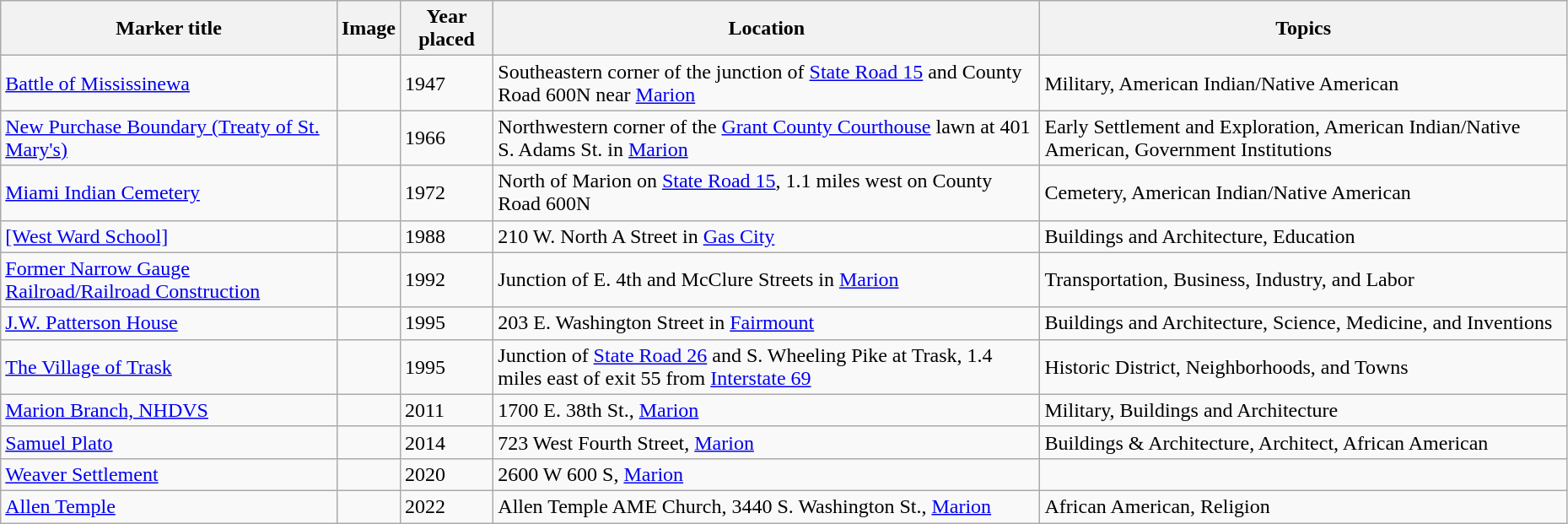<table class="wikitable sortable" style="width:98%">
<tr>
<th>Marker title</th>
<th class="unsortable">Image</th>
<th>Year placed</th>
<th>Location</th>
<th>Topics</th>
</tr>
<tr ->
<td><a href='#'>Battle of Mississinewa</a></td>
<td></td>
<td>1947</td>
<td>Southeastern corner of the junction of <a href='#'>State Road 15</a> and County Road 600N near <a href='#'>Marion</a><br><small></small></td>
<td>Military, American Indian/Native American</td>
</tr>
<tr ->
<td><a href='#'>New Purchase Boundary (Treaty of St. Mary's)</a></td>
<td></td>
<td>1966</td>
<td>Northwestern corner of the <a href='#'>Grant County Courthouse</a> lawn at 401 S. Adams St. in <a href='#'>Marion</a><br><small></small></td>
<td>Early Settlement and Exploration, American Indian/Native American, Government Institutions</td>
</tr>
<tr ->
<td><a href='#'>Miami Indian Cemetery</a></td>
<td></td>
<td>1972</td>
<td>North of Marion on <a href='#'>State Road 15</a>, 1.1 miles west on County Road 600N<br><small></small></td>
<td>Cemetery, American Indian/Native American</td>
</tr>
<tr ->
<td><a href='#'>&#91;West Ward School&#93;</a></td>
<td></td>
<td>1988</td>
<td>210 W. North A Street in <a href='#'>Gas City</a><br><small></small></td>
<td>Buildings and Architecture, Education</td>
</tr>
<tr ->
<td><a href='#'>Former Narrow Gauge Railroad/Railroad Construction</a></td>
<td></td>
<td>1992</td>
<td>Junction of E. 4th and McClure Streets in <a href='#'>Marion</a><br><small></small></td>
<td>Transportation, Business, Industry, and Labor</td>
</tr>
<tr ->
<td><a href='#'>J.W. Patterson House</a></td>
<td></td>
<td>1995</td>
<td>203 E. Washington Street in <a href='#'>Fairmount</a><br><small></small></td>
<td>Buildings and Architecture, Science, Medicine, and Inventions</td>
</tr>
<tr ->
<td><a href='#'>The Village of Trask</a></td>
<td></td>
<td>1995</td>
<td>Junction of <a href='#'>State Road 26</a> and S. Wheeling Pike at Trask, 1.4 miles east of exit 55 from <a href='#'>Interstate 69</a><br><small></small></td>
<td>Historic District, Neighborhoods, and Towns</td>
</tr>
<tr ->
<td><a href='#'>Marion Branch, NHDVS</a></td>
<td></td>
<td>2011</td>
<td>1700 E. 38th St., <a href='#'>Marion</a><br><small></small></td>
<td>Military, Buildings and Architecture</td>
</tr>
<tr>
<td><a href='#'>Samuel Plato</a></td>
<td></td>
<td>2014</td>
<td>723 West Fourth Street, <a href='#'>Marion</a><br><small></small></td>
<td>Buildings & Architecture, Architect, African American</td>
</tr>
<tr>
<td><a href='#'>Weaver Settlement</a></td>
<td></td>
<td>2020</td>
<td>2600 W 600 S, <a href='#'>Marion</a><br><small></small></td>
<td></td>
</tr>
<tr>
<td><a href='#'>Allen Temple</a></td>
<td></td>
<td>2022</td>
<td>Allen Temple AME Church, 3440 S. Washington St., <a href='#'>Marion</a><br><small></small></td>
<td>African American, Religion</td>
</tr>
</table>
